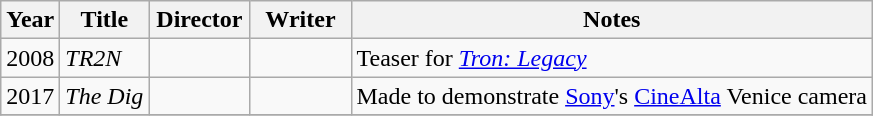<table class="wikitable">
<tr>
<th>Year</th>
<th>Title</th>
<th style="width:60px">Director</th>
<th style="width:60px">Writer</th>
<th>Notes</th>
</tr>
<tr>
<td>2008</td>
<td><em>TR2N</em></td>
<td></td>
<td></td>
<td>Teaser for <em><a href='#'>Tron: Legacy</a></em></td>
</tr>
<tr>
<td>2017</td>
<td><em>The Dig</em></td>
<td></td>
<td></td>
<td>Made to demonstrate <a href='#'>Sony</a>'s <a href='#'>CineAlta</a> Venice camera</td>
</tr>
<tr>
</tr>
</table>
